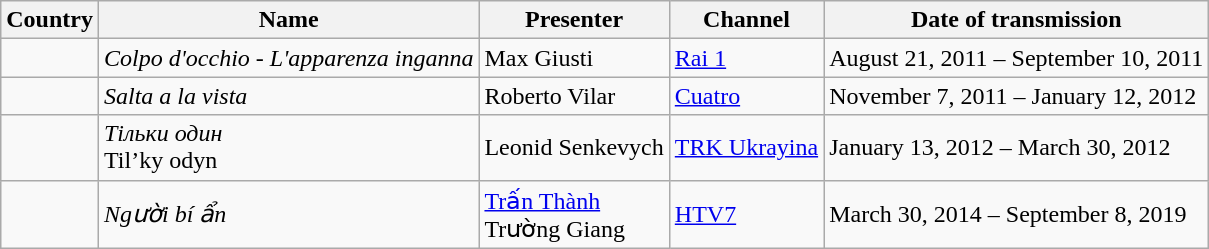<table class="wikitable">
<tr>
<th>Country</th>
<th>Name</th>
<th>Presenter</th>
<th>Channel</th>
<th>Date of transmission</th>
</tr>
<tr>
<td></td>
<td><em>Colpo d'occhio - L'apparenza inganna</em></td>
<td>Max Giusti</td>
<td><a href='#'>Rai 1</a></td>
<td>August 21, 2011 – September 10, 2011</td>
</tr>
<tr>
<td></td>
<td><em>Salta a la vista</em></td>
<td>Roberto Vilar</td>
<td><a href='#'>Cuatro</a></td>
<td>November 7, 2011 – January 12, 2012</td>
</tr>
<tr>
<td></td>
<td><em>Тільки один</em><br>Til’ky odyn</td>
<td>Leonid Senkevych</td>
<td><a href='#'>TRK Ukrayina</a></td>
<td>January 13, 2012 – March 30, 2012</td>
</tr>
<tr>
<td></td>
<td><em>Người bí ẩn</em></td>
<td><a href='#'>Trấn Thành</a><br>Trường Giang</td>
<td><a href='#'>HTV7</a></td>
<td>March 30, 2014 – September 8, 2019</td>
</tr>
</table>
